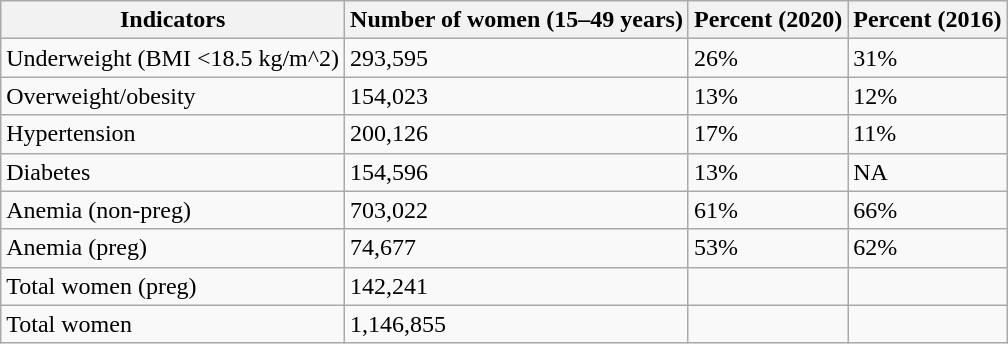<table class="wikitable sortable">
<tr>
<th>Indicators</th>
<th>Number of women (15–49 years)</th>
<th>Percent (2020)</th>
<th>Percent (2016)</th>
</tr>
<tr>
<td>Underweight (BMI <18.5 kg/m^2)</td>
<td>293,595</td>
<td>26%</td>
<td>31%</td>
</tr>
<tr>
<td>Overweight/obesity</td>
<td>154,023</td>
<td>13%</td>
<td>12%</td>
</tr>
<tr>
<td>Hypertension</td>
<td>200,126</td>
<td>17%</td>
<td>11%</td>
</tr>
<tr>
<td>Diabetes</td>
<td>154,596</td>
<td>13%</td>
<td>NA</td>
</tr>
<tr>
<td>Anemia (non-preg)</td>
<td>703,022</td>
<td>61%</td>
<td>66%</td>
</tr>
<tr>
<td>Anemia (preg)</td>
<td>74,677</td>
<td>53%</td>
<td>62%</td>
</tr>
<tr>
<td>Total women (preg)</td>
<td>142,241</td>
<td></td>
<td></td>
</tr>
<tr>
<td>Total women</td>
<td>1,146,855</td>
<td></td>
<td></td>
</tr>
</table>
